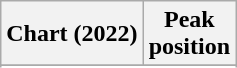<table class="wikitable sortable plainrowheaders">
<tr>
<th>Chart (2022)</th>
<th>Peak<br>position</th>
</tr>
<tr>
</tr>
<tr>
</tr>
<tr>
</tr>
<tr>
</tr>
</table>
